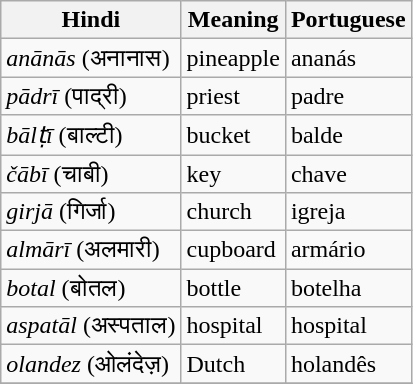<table class="wikitable">
<tr>
<th>Hindi</th>
<th>Meaning</th>
<th>Portuguese</th>
</tr>
<tr>
<td><em>anānās</em> (अनानास)</td>
<td>pineapple</td>
<td>ananás</td>
</tr>
<tr>
<td><em>pādrī</em> (पाद्री)</td>
<td>priest</td>
<td>padre</td>
</tr>
<tr>
<td><em>bālṭī</em> (बाल्टी)</td>
<td>bucket</td>
<td>balde</td>
</tr>
<tr>
<td><em>čābī</em> (चाबी)</td>
<td>key</td>
<td>chave</td>
</tr>
<tr>
<td><em>girjā</em> (गिर्जा)</td>
<td>church</td>
<td>igreja</td>
</tr>
<tr>
<td><em>almārī</em> (अलमारी)</td>
<td>cupboard</td>
<td>armário</td>
</tr>
<tr>
<td><em>botal</em> (बोतल)</td>
<td>bottle</td>
<td>botelha</td>
</tr>
<tr>
<td><em>aspatāl</em> (अस्पताल)</td>
<td>hospital</td>
<td>hospital</td>
</tr>
<tr>
<td><em>olandez</em> (ओलंदेज़)</td>
<td>Dutch</td>
<td>holandês</td>
</tr>
<tr>
</tr>
</table>
